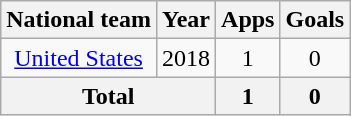<table class="wikitable" style="text-align:center">
<tr>
<th>National team</th>
<th>Year</th>
<th>Apps</th>
<th>Goals</th>
</tr>
<tr>
<td><a href='#'>United States</a></td>
<td>2018</td>
<td>1</td>
<td>0</td>
</tr>
<tr>
<th colspan="2">Total</th>
<th>1</th>
<th>0</th>
</tr>
</table>
